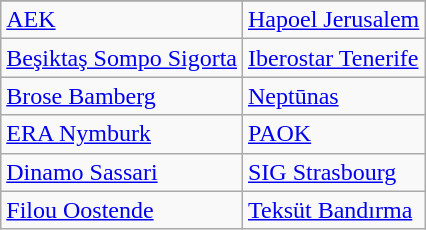<table class="wikitable">
<tr>
</tr>
<tr>
<td> <a href='#'>AEK</a></td>
<td> <a href='#'>Hapoel Jerusalem</a></td>
</tr>
<tr>
<td> <a href='#'>Beşiktaş Sompo Sigorta</a></td>
<td> <a href='#'>Iberostar Tenerife</a></td>
</tr>
<tr>
<td> <a href='#'>Brose Bamberg</a></td>
<td> <a href='#'>Neptūnas</a></td>
</tr>
<tr>
<td> <a href='#'>ERA Nymburk</a></td>
<td> <a href='#'>PAOK</a></td>
</tr>
<tr>
<td> <a href='#'>Dinamo Sassari</a></td>
<td> <a href='#'>SIG Strasbourg</a></td>
</tr>
<tr>
<td> <a href='#'>Filou Oostende</a></td>
<td> <a href='#'>Teksüt Bandırma</a></td>
</tr>
</table>
